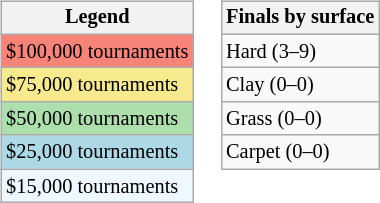<table>
<tr valign=top>
<td><br><table class=wikitable style="font-size:85%">
<tr>
<th>Legend</th>
</tr>
<tr style="background:#f88379;">
<td>$100,000 tournaments</td>
</tr>
<tr style="background:#f7e98e;">
<td>$75,000 tournaments</td>
</tr>
<tr style="background:#addfad;">
<td>$50,000 tournaments</td>
</tr>
<tr style="background:lightblue;">
<td>$25,000 tournaments</td>
</tr>
<tr style="background:#f0f8ff;">
<td>$15,000 tournaments</td>
</tr>
</table>
</td>
<td><br><table class=wikitable style="font-size:85%">
<tr>
<th>Finals by surface</th>
</tr>
<tr>
<td>Hard (3–9)</td>
</tr>
<tr>
<td>Clay (0–0)</td>
</tr>
<tr>
<td>Grass (0–0)</td>
</tr>
<tr>
<td>Carpet (0–0)</td>
</tr>
</table>
</td>
</tr>
</table>
